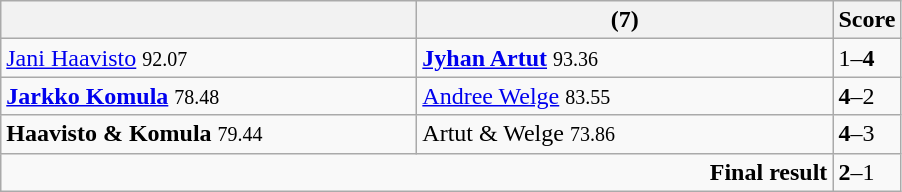<table class="wikitable">
<tr>
<th width=270><strong></strong></th>
<th width=270> (7)</th>
<th>Score</th>
</tr>
<tr>
<td><a href='#'>Jani Haavisto</a> <small><span>92.07</span></small></td>
<td><strong><a href='#'>Jyhan Artut</a></strong> <small><span>93.36</span></small></td>
<td>1–<strong>4</strong></td>
</tr>
<tr>
<td><strong><a href='#'>Jarkko Komula</a></strong> <small><span>78.48</span></small></td>
<td><a href='#'>Andree Welge</a> <small><span>83.55</span></small></td>
<td><strong>4</strong>–2</td>
</tr>
<tr>
<td><strong>Haavisto & Komula</strong> <small><span>79.44</span></small></td>
<td>Artut & Welge <small><span>73.86</span></small></td>
<td><strong>4</strong>–3</td>
</tr>
<tr>
<td colspan="2" align="right"><strong>Final result</strong></td>
<td><strong>2</strong>–1</td>
</tr>
</table>
